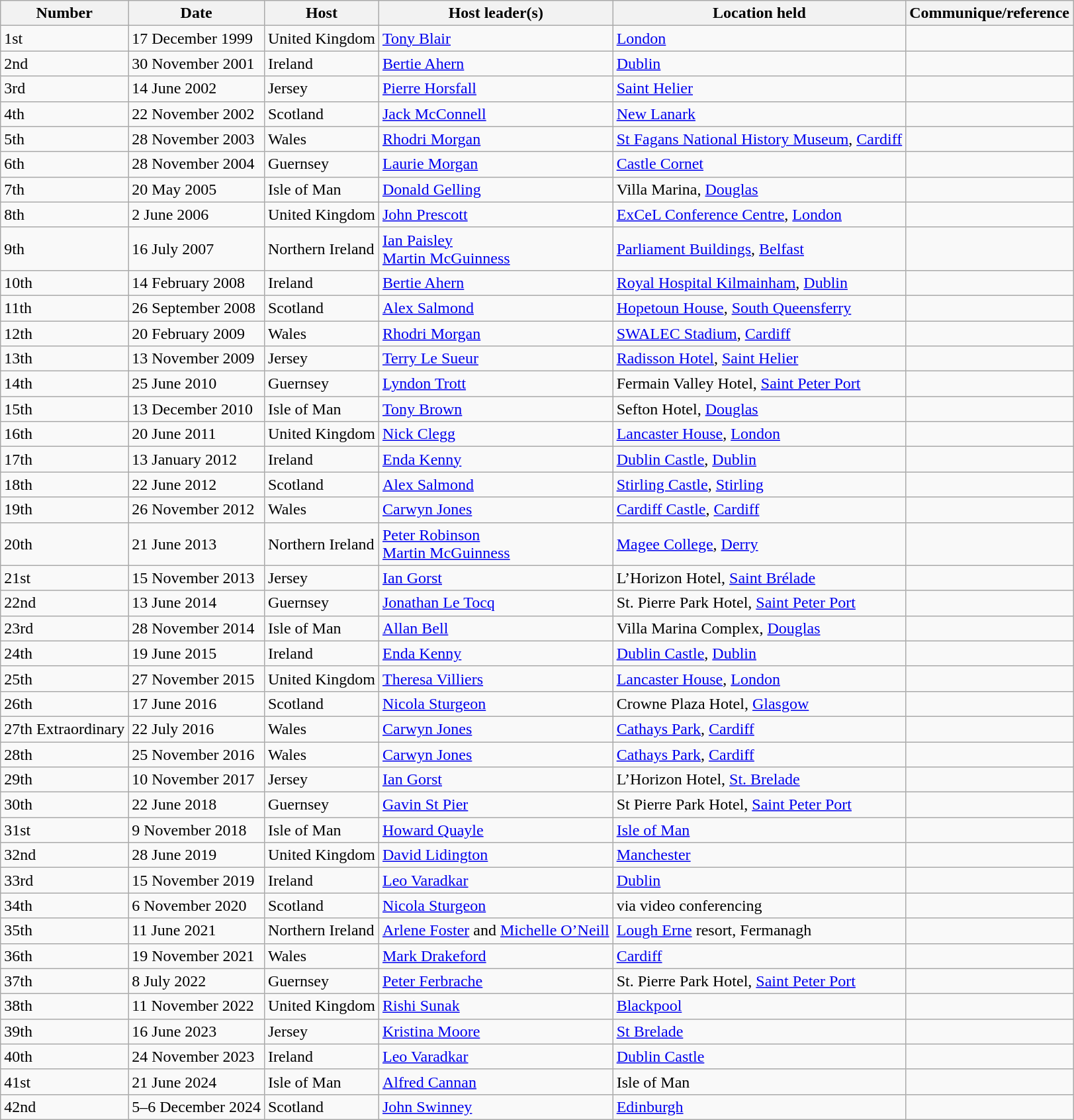<table class="wikitable">
<tr>
<th>Number</th>
<th>Date</th>
<th>Host</th>
<th>Host leader(s)</th>
<th>Location held</th>
<th>Communique/reference</th>
</tr>
<tr>
<td>1st</td>
<td>17 December 1999</td>
<td>United Kingdom</td>
<td><a href='#'>Tony Blair</a></td>
<td><a href='#'>London</a></td>
<td></td>
</tr>
<tr>
<td>2nd</td>
<td>30 November 2001</td>
<td>Ireland</td>
<td><a href='#'>Bertie Ahern</a></td>
<td><a href='#'>Dublin</a></td>
<td></td>
</tr>
<tr>
<td>3rd</td>
<td>14 June 2002</td>
<td>Jersey</td>
<td><a href='#'>Pierre Horsfall</a></td>
<td><a href='#'>Saint Helier</a></td>
<td></td>
</tr>
<tr>
<td>4th</td>
<td>22 November 2002</td>
<td>Scotland</td>
<td><a href='#'>Jack McConnell</a></td>
<td><a href='#'>New Lanark</a></td>
<td></td>
</tr>
<tr>
<td>5th</td>
<td>28 November 2003</td>
<td>Wales</td>
<td><a href='#'>Rhodri Morgan</a></td>
<td><a href='#'>St Fagans National History Museum</a>, <a href='#'>Cardiff</a></td>
<td></td>
</tr>
<tr>
<td>6th</td>
<td>28 November 2004</td>
<td>Guernsey</td>
<td><a href='#'>Laurie Morgan</a></td>
<td><a href='#'>Castle Cornet</a></td>
<td></td>
</tr>
<tr>
<td>7th</td>
<td>20 May 2005</td>
<td>Isle of Man</td>
<td><a href='#'>Donald Gelling</a></td>
<td>Villa Marina, <a href='#'>Douglas</a></td>
<td></td>
</tr>
<tr>
<td>8th</td>
<td>2 June 2006</td>
<td>United Kingdom</td>
<td><a href='#'>John Prescott</a></td>
<td><a href='#'>ExCeL Conference Centre</a>, <a href='#'>London</a></td>
<td></td>
</tr>
<tr>
<td>9th</td>
<td>16 July 2007</td>
<td>Northern Ireland</td>
<td><a href='#'>Ian Paisley</a><br><a href='#'>Martin McGuinness</a></td>
<td><a href='#'>Parliament Buildings</a>, <a href='#'>Belfast</a></td>
<td></td>
</tr>
<tr>
<td>10th</td>
<td>14 February 2008</td>
<td>Ireland</td>
<td><a href='#'>Bertie Ahern</a></td>
<td><a href='#'>Royal Hospital Kilmainham</a>, <a href='#'>Dublin</a></td>
<td></td>
</tr>
<tr>
<td>11th</td>
<td>26 September 2008</td>
<td>Scotland</td>
<td><a href='#'>Alex Salmond</a></td>
<td><a href='#'>Hopetoun House</a>, <a href='#'>South Queensferry</a></td>
<td></td>
</tr>
<tr>
<td>12th</td>
<td>20 February 2009</td>
<td>Wales</td>
<td><a href='#'>Rhodri Morgan</a></td>
<td><a href='#'>SWALEC Stadium</a>, <a href='#'>Cardiff</a></td>
<td></td>
</tr>
<tr>
<td>13th</td>
<td>13 November 2009</td>
<td>Jersey</td>
<td><a href='#'>Terry Le Sueur</a></td>
<td><a href='#'>Radisson Hotel</a>, <a href='#'>Saint Helier</a></td>
<td></td>
</tr>
<tr>
<td>14th</td>
<td>25 June 2010</td>
<td>Guernsey</td>
<td><a href='#'>Lyndon Trott</a></td>
<td>Fermain Valley Hotel, <a href='#'>Saint Peter Port</a></td>
<td></td>
</tr>
<tr>
<td>15th</td>
<td>13 December 2010</td>
<td>Isle of Man</td>
<td><a href='#'>Tony Brown</a></td>
<td>Sefton Hotel, <a href='#'>Douglas</a></td>
<td></td>
</tr>
<tr>
<td>16th</td>
<td>20 June 2011</td>
<td>United Kingdom</td>
<td><a href='#'>Nick Clegg</a></td>
<td><a href='#'>Lancaster House</a>, <a href='#'>London</a></td>
<td></td>
</tr>
<tr>
<td>17th</td>
<td>13 January 2012</td>
<td>Ireland</td>
<td><a href='#'>Enda Kenny</a></td>
<td><a href='#'>Dublin Castle</a>, <a href='#'>Dublin</a></td>
<td></td>
</tr>
<tr>
<td>18th</td>
<td>22 June 2012</td>
<td>Scotland</td>
<td><a href='#'>Alex Salmond</a></td>
<td><a href='#'>Stirling Castle</a>, <a href='#'>Stirling</a></td>
<td></td>
</tr>
<tr>
<td>19th</td>
<td>26 November 2012</td>
<td>Wales</td>
<td><a href='#'>Carwyn Jones</a></td>
<td><a href='#'>Cardiff Castle</a>, <a href='#'>Cardiff</a></td>
<td></td>
</tr>
<tr>
<td>20th</td>
<td>21 June 2013</td>
<td>Northern Ireland</td>
<td><a href='#'>Peter Robinson</a><br><a href='#'>Martin McGuinness</a></td>
<td><a href='#'>Magee College</a>, <a href='#'>Derry</a></td>
<td></td>
</tr>
<tr>
<td>21st</td>
<td>15 November 2013</td>
<td>Jersey</td>
<td><a href='#'>Ian Gorst</a></td>
<td>L’Horizon Hotel, <a href='#'>Saint Brélade</a></td>
<td></td>
</tr>
<tr>
<td>22nd</td>
<td>13 June 2014</td>
<td>Guernsey</td>
<td><a href='#'>Jonathan Le Tocq</a></td>
<td>St. Pierre Park Hotel, <a href='#'>Saint Peter Port</a></td>
<td></td>
</tr>
<tr>
<td>23rd</td>
<td>28 November 2014</td>
<td>Isle of Man</td>
<td><a href='#'>Allan Bell</a></td>
<td>Villa Marina Complex, <a href='#'>Douglas</a></td>
<td></td>
</tr>
<tr>
<td>24th</td>
<td>19 June 2015</td>
<td>Ireland</td>
<td><a href='#'>Enda Kenny</a></td>
<td><a href='#'>Dublin Castle</a>, <a href='#'>Dublin</a></td>
<td></td>
</tr>
<tr>
<td>25th</td>
<td>27 November 2015</td>
<td>United Kingdom</td>
<td><a href='#'>Theresa Villiers</a></td>
<td><a href='#'>Lancaster House</a>, <a href='#'>London</a></td>
<td></td>
</tr>
<tr>
<td>26th</td>
<td>17 June 2016</td>
<td>Scotland</td>
<td><a href='#'>Nicola Sturgeon</a></td>
<td>Crowne Plaza Hotel, <a href='#'>Glasgow</a></td>
<td></td>
</tr>
<tr>
<td>27th Extraordinary</td>
<td>22 July 2016</td>
<td>Wales</td>
<td><a href='#'>Carwyn Jones</a></td>
<td><a href='#'>Cathays Park</a>, <a href='#'>Cardiff</a></td>
<td></td>
</tr>
<tr>
<td>28th</td>
<td>25 November 2016</td>
<td>Wales</td>
<td><a href='#'>Carwyn Jones</a></td>
<td><a href='#'>Cathays Park</a>, <a href='#'>Cardiff</a></td>
<td></td>
</tr>
<tr>
<td>29th</td>
<td>10 November 2017</td>
<td>Jersey</td>
<td><a href='#'>Ian Gorst</a></td>
<td>L’Horizon Hotel, <a href='#'>St. Brelade</a></td>
<td><br></td>
</tr>
<tr>
<td>30th</td>
<td>22 June 2018</td>
<td>Guernsey</td>
<td><a href='#'>Gavin St Pier</a></td>
<td>St Pierre Park Hotel, <a href='#'>Saint Peter Port</a></td>
<td></td>
</tr>
<tr>
<td>31st</td>
<td>9 November 2018</td>
<td>Isle of Man</td>
<td><a href='#'>Howard Quayle</a></td>
<td><a href='#'>Isle of Man</a></td>
<td></td>
</tr>
<tr>
<td>32nd</td>
<td>28 June 2019</td>
<td>United Kingdom</td>
<td><a href='#'>David Lidington</a></td>
<td><a href='#'>Manchester</a></td>
<td></td>
</tr>
<tr>
<td>33rd</td>
<td>15 November 2019</td>
<td>Ireland</td>
<td><a href='#'>Leo Varadkar</a></td>
<td><a href='#'>Dublin</a></td>
<td></td>
</tr>
<tr>
<td>34th</td>
<td>6 November 2020</td>
<td>Scotland</td>
<td><a href='#'>Nicola Sturgeon</a></td>
<td>via video conferencing</td>
<td></td>
</tr>
<tr>
<td>35th</td>
<td>11 June 2021</td>
<td>Northern Ireland</td>
<td><a href='#'>Arlene Foster</a> and <a href='#'>Michelle O’Neill</a></td>
<td><a href='#'>Lough Erne</a> resort, Fermanagh</td>
<td></td>
</tr>
<tr>
<td>36th</td>
<td>19 November 2021</td>
<td>Wales</td>
<td><a href='#'>Mark Drakeford</a></td>
<td><a href='#'>Cardiff</a></td>
<td></td>
</tr>
<tr>
<td>37th</td>
<td>8 July 2022</td>
<td>Guernsey</td>
<td><a href='#'>Peter Ferbrache</a></td>
<td>St. Pierre Park Hotel, <a href='#'>Saint Peter Port</a></td>
<td></td>
</tr>
<tr>
<td>38th</td>
<td>11 November 2022</td>
<td>United Kingdom</td>
<td><a href='#'>Rishi Sunak</a></td>
<td><a href='#'>Blackpool</a></td>
<td></td>
</tr>
<tr>
<td>39th</td>
<td>16 June 2023</td>
<td>Jersey</td>
<td><a href='#'>Kristina Moore</a></td>
<td><a href='#'>St Brelade</a></td>
<td></td>
</tr>
<tr>
<td>40th</td>
<td>24 November 2023</td>
<td>Ireland</td>
<td><a href='#'>Leo Varadkar</a></td>
<td><a href='#'>Dublin Castle</a></td>
<td></td>
</tr>
<tr>
<td>41st</td>
<td>21 June 2024</td>
<td>Isle of Man</td>
<td><a href='#'>Alfred Cannan</a></td>
<td>Isle of Man</td>
<td></td>
</tr>
<tr>
<td>42nd</td>
<td>5–6 December 2024</td>
<td>Scotland</td>
<td><a href='#'>John Swinney</a></td>
<td><a href='#'>Edinburgh</a></td>
<td></td>
</tr>
</table>
